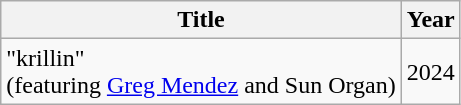<table class="wikitable sortable">
<tr>
<th>Title</th>
<th>Year</th>
</tr>
<tr>
<td>"krillin"<br><span>(featuring <a href='#'>Greg Mendez</a> and Sun Organ)</span></td>
<td>2024</td>
</tr>
</table>
